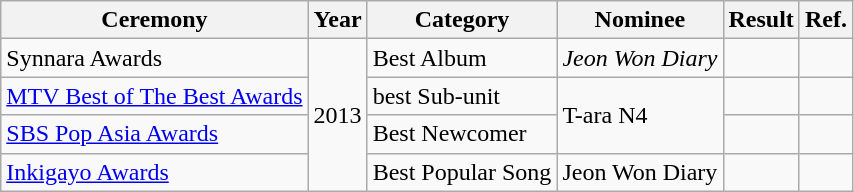<table class="wikitable">
<tr>
<th>Ceremony</th>
<th>Year</th>
<th>Category</th>
<th>Nominee</th>
<th>Result</th>
<th>Ref.</th>
</tr>
<tr>
<td>Synnara Awards</td>
<td rowspan="4">2013</td>
<td>Best Album</td>
<td><em>Jeon Won Diary</em></td>
<td></td>
<td></td>
</tr>
<tr>
<td><a href='#'>MTV Best of The Best Awards</a></td>
<td>best Sub-unit</td>
<td rowspan="2">T-ara N4</td>
<td></td>
<td></td>
</tr>
<tr>
<td><a href='#'>SBS Pop Asia Awards</a></td>
<td>Best Newcomer</td>
<td></td>
<td></td>
</tr>
<tr>
<td><a href='#'>Inkigayo Awards</a></td>
<td>Best Popular Song</td>
<td>Jeon Won Diary</td>
<td></td>
<td></td>
</tr>
</table>
